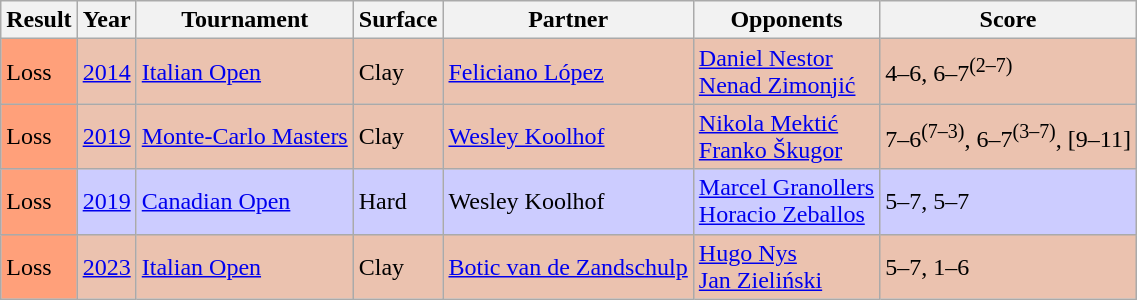<table class="sortable wikitable">
<tr>
<th>Result</th>
<th>Year</th>
<th>Tournament</th>
<th>Surface</th>
<th>Partner</th>
<th>Opponents</th>
<th class="unsortable">Score</th>
</tr>
<tr style="background:#ebc2af;">
<td bgcolor=FFA07A>Loss</td>
<td><a href='#'>2014</a></td>
<td><a href='#'>Italian Open</a></td>
<td>Clay</td>
<td> <a href='#'>Feliciano López</a></td>
<td> <a href='#'>Daniel Nestor</a><br> <a href='#'>Nenad Zimonjić</a></td>
<td>4–6, 6–7<sup>(2–7)</sup></td>
</tr>
<tr style="background:#ebc2af;">
<td bgcolor=FFA07A>Loss</td>
<td><a href='#'>2019</a></td>
<td><a href='#'>Monte-Carlo Masters</a></td>
<td>Clay</td>
<td> <a href='#'>Wesley Koolhof</a></td>
<td> <a href='#'>Nikola Mektić</a><br> <a href='#'>Franko Škugor</a></td>
<td>7–6<sup>(7–3)</sup>, 6–7<sup>(3–7)</sup>, [9–11]</td>
</tr>
<tr style="background:#ccf;">
<td bgcolor=FFA07A>Loss</td>
<td><a href='#'>2019</a></td>
<td><a href='#'>Canadian Open</a></td>
<td>Hard</td>
<td> Wesley Koolhof</td>
<td> <a href='#'>Marcel Granollers</a><br> <a href='#'>Horacio Zeballos</a></td>
<td>5–7, 5–7</td>
</tr>
<tr style="background:#ebc2af;">
<td bgcolor=FFA07A>Loss</td>
<td><a href='#'>2023</a></td>
<td><a href='#'>Italian Open</a></td>
<td>Clay</td>
<td> <a href='#'>Botic van de Zandschulp</a></td>
<td> <a href='#'>Hugo Nys</a> <br>  <a href='#'>Jan Zieliński</a></td>
<td>5–7, 1–6</td>
</tr>
</table>
